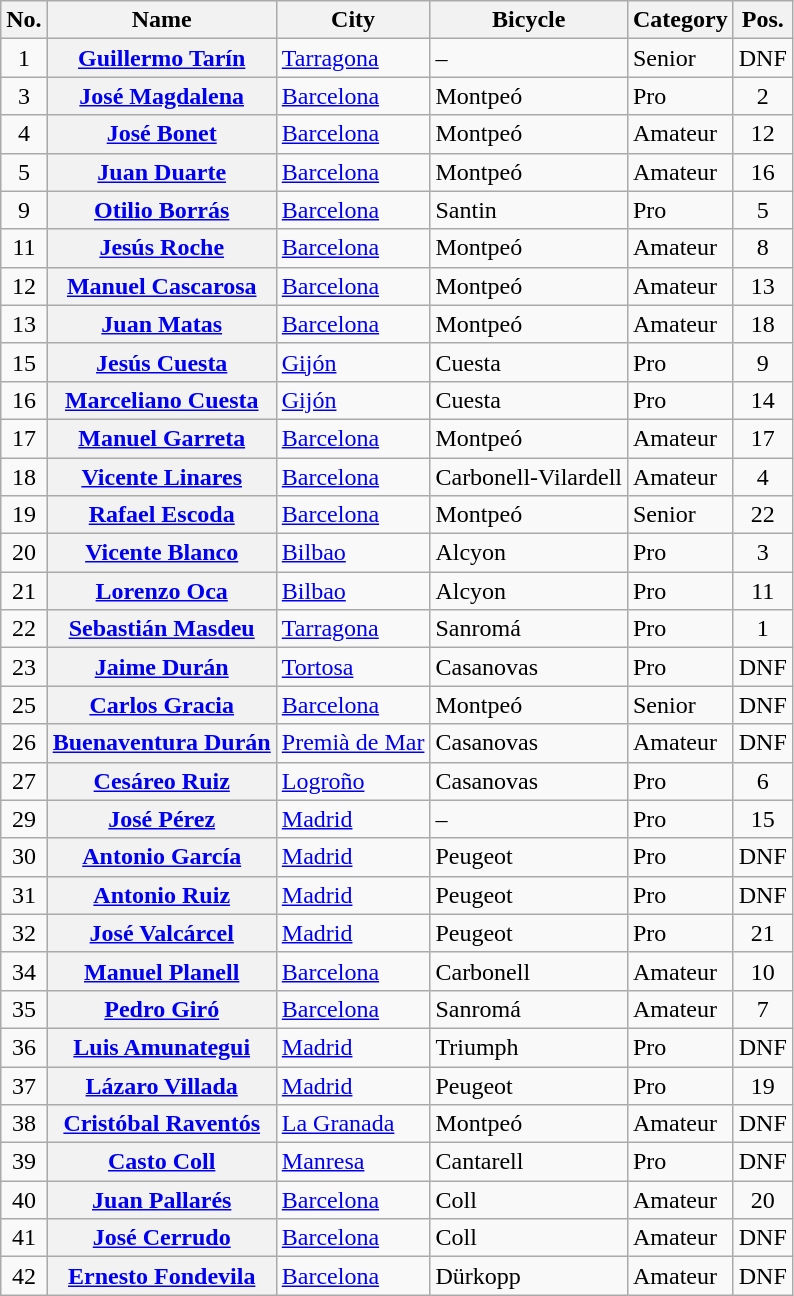<table class="wikitable plainrowheaders sortable">
<tr>
<th scope="col">No.</th>
<th scope="col">Name</th>
<th scope="col">City</th>
<th scope="col">Bicycle</th>
<th scope="col">Category</th>
<th scope="col" data-sort-type="number">Pos.</th>
</tr>
<tr>
<td style="text-align:center;">1</td>
<th scope="row"><a href='#'>Guillermo Tarín</a></th>
<td><a href='#'>Tarragona</a></td>
<td>–</td>
<td>Senior</td>
<td style="text-align:center;" data-sort-value="23">DNF</td>
</tr>
<tr>
<td style="text-align:center;">3</td>
<th scope="row"><a href='#'>José Magdalena</a></th>
<td><a href='#'>Barcelona</a></td>
<td>Montpeó</td>
<td>Pro</td>
<td style="text-align:center;" data-sort-value="2">2</td>
</tr>
<tr>
<td style="text-align:center;">4</td>
<th scope="row"><a href='#'>José Bonet</a></th>
<td><a href='#'>Barcelona</a></td>
<td>Montpeó</td>
<td>Amateur</td>
<td style="text-align:center;" data-sort-value="12">12</td>
</tr>
<tr>
<td style="text-align:center;">5</td>
<th scope="row"><a href='#'>Juan Duarte</a></th>
<td><a href='#'>Barcelona</a></td>
<td>Montpeó</td>
<td>Amateur</td>
<td style="text-align:center;" data-sort-value="16">16</td>
</tr>
<tr>
<td style="text-align:center;">9</td>
<th scope="row"><a href='#'>Otilio Borrás</a></th>
<td><a href='#'>Barcelona</a></td>
<td>Santin</td>
<td>Pro</td>
<td style="text-align:center;" data-sort-value="5">5</td>
</tr>
<tr>
<td style="text-align:center;">11</td>
<th scope="row"><a href='#'>Jesús Roche</a></th>
<td><a href='#'>Barcelona</a></td>
<td>Montpeó</td>
<td>Amateur</td>
<td style="text-align:center;" data-sort-value="8">8</td>
</tr>
<tr>
<td style="text-align:center;">12</td>
<th scope="row"><a href='#'>Manuel Cascarosa</a></th>
<td><a href='#'>Barcelona</a></td>
<td>Montpeó</td>
<td>Amateur</td>
<td style="text-align:center;" data-sort-value="13">13</td>
</tr>
<tr>
<td style="text-align:center;">13</td>
<th scope="row"><a href='#'>Juan Matas</a></th>
<td><a href='#'>Barcelona</a></td>
<td>Montpeó</td>
<td>Amateur</td>
<td style="text-align:center;" data-sort-value="18">18</td>
</tr>
<tr>
<td style="text-align:center;">15</td>
<th scope="row"><a href='#'>Jesús Cuesta</a></th>
<td><a href='#'>Gijón</a></td>
<td>Cuesta</td>
<td>Pro</td>
<td style="text-align:center;" data-sort-value="9">9</td>
</tr>
<tr>
<td style="text-align:center;">16</td>
<th scope="row"><a href='#'>Marceliano Cuesta</a></th>
<td><a href='#'>Gijón</a></td>
<td>Cuesta</td>
<td>Pro</td>
<td style="text-align:center;" data-sort-value="14">14</td>
</tr>
<tr>
<td style="text-align:center;">17</td>
<th scope="row"><a href='#'>Manuel Garreta</a></th>
<td><a href='#'>Barcelona</a></td>
<td>Montpeó</td>
<td>Amateur</td>
<td style="text-align:center;" data-sort-value="17">17</td>
</tr>
<tr>
<td style="text-align:center;">18</td>
<th scope="row"><a href='#'>Vicente Linares</a></th>
<td><a href='#'>Barcelona</a></td>
<td>Carbonell-Vilardell</td>
<td>Amateur</td>
<td style="text-align:center;" data-sort-value="4">4</td>
</tr>
<tr>
<td style="text-align:center;">19</td>
<th scope="row"><a href='#'>Rafael Escoda</a></th>
<td><a href='#'>Barcelona</a></td>
<td>Montpeó</td>
<td>Senior</td>
<td style="text-align:center;" data-sort-value="22">22</td>
</tr>
<tr>
<td style="text-align:center;">20</td>
<th scope="row"><a href='#'>Vicente Blanco</a></th>
<td><a href='#'>Bilbao</a></td>
<td>Alcyon</td>
<td>Pro</td>
<td style="text-align:center;" data-sort-value="3">3</td>
</tr>
<tr>
<td style="text-align:center;">21</td>
<th scope="row"><a href='#'>Lorenzo Oca</a></th>
<td><a href='#'>Bilbao</a></td>
<td>Alcyon</td>
<td>Pro</td>
<td style="text-align:center;" data-sort-value="11">11</td>
</tr>
<tr>
<td style="text-align:center;">22</td>
<th scope="row"><a href='#'>Sebastián Masdeu</a></th>
<td><a href='#'>Tarragona</a></td>
<td>Sanromá</td>
<td>Pro</td>
<td style="text-align:center;" data-sort-value="1">1</td>
</tr>
<tr>
<td style="text-align:center;">23</td>
<th scope="row"><a href='#'>Jaime Durán</a></th>
<td><a href='#'>Tortosa</a></td>
<td>Casanovas</td>
<td>Pro</td>
<td style="text-align:center;" data-sort-value="23">DNF</td>
</tr>
<tr>
<td style="text-align:center;">25</td>
<th scope="row"><a href='#'>Carlos Gracia</a></th>
<td><a href='#'>Barcelona</a></td>
<td>Montpeó</td>
<td>Senior</td>
<td style="text-align:center;" data-sort-value="23">DNF</td>
</tr>
<tr>
<td style="text-align:center;">26</td>
<th scope="row"><a href='#'>Buenaventura Durán</a></th>
<td><a href='#'>Premià de Mar</a></td>
<td>Casanovas</td>
<td>Amateur</td>
<td style="text-align:center;" data-sort-value="23">DNF</td>
</tr>
<tr>
<td style="text-align:center;">27</td>
<th scope="row"><a href='#'>Cesáreo Ruiz</a></th>
<td><a href='#'>Logroño</a></td>
<td>Casanovas</td>
<td>Pro</td>
<td style="text-align:center;" data-sort-value="6">6</td>
</tr>
<tr>
<td style="text-align:center;">29</td>
<th scope="row"><a href='#'>José Pérez</a></th>
<td><a href='#'>Madrid</a></td>
<td>–</td>
<td>Pro</td>
<td style="text-align:center;" data-sort-value="15">15</td>
</tr>
<tr>
<td style="text-align:center;">30</td>
<th scope="row"><a href='#'>Antonio García</a></th>
<td><a href='#'>Madrid</a></td>
<td>Peugeot</td>
<td>Pro</td>
<td style="text-align:center;" data-sort-value="23">DNF</td>
</tr>
<tr>
<td style="text-align:center;">31</td>
<th scope="row"><a href='#'>Antonio Ruiz</a></th>
<td><a href='#'>Madrid</a></td>
<td>Peugeot</td>
<td>Pro</td>
<td style="text-align:center;" data-sort-value="23">DNF</td>
</tr>
<tr>
<td style="text-align:center;">32</td>
<th scope="row"><a href='#'>José Valcárcel</a></th>
<td><a href='#'>Madrid</a></td>
<td>Peugeot</td>
<td>Pro</td>
<td style="text-align:center;" data-sort-value="21">21</td>
</tr>
<tr>
<td style="text-align:center;">34</td>
<th scope="row"><a href='#'>Manuel Planell</a></th>
<td><a href='#'>Barcelona</a></td>
<td>Carbonell</td>
<td>Amateur</td>
<td style="text-align:center;" data-sort-value="10">10</td>
</tr>
<tr>
<td style="text-align:center;">35</td>
<th scope="row"><a href='#'>Pedro Giró</a></th>
<td><a href='#'>Barcelona</a></td>
<td>Sanromá</td>
<td>Amateur</td>
<td style="text-align:center;" data-sort-value="7">7</td>
</tr>
<tr>
<td style="text-align:center;">36</td>
<th scope="row"><a href='#'>Luis Amunategui</a></th>
<td><a href='#'>Madrid</a></td>
<td>Triumph</td>
<td>Pro</td>
<td style="text-align:center;" data-sort-value="23">DNF</td>
</tr>
<tr>
<td style="text-align:center;">37</td>
<th scope="row"><a href='#'>Lázaro Villada</a></th>
<td><a href='#'>Madrid</a></td>
<td>Peugeot</td>
<td>Pro</td>
<td style="text-align:center;" data-sort-value="19">19</td>
</tr>
<tr>
<td style="text-align:center;">38</td>
<th scope="row"><a href='#'>Cristóbal Raventós</a></th>
<td><a href='#'>La Granada</a></td>
<td>Montpeó</td>
<td>Amateur</td>
<td style="text-align:center;" data-sort-value="23">DNF</td>
</tr>
<tr>
<td style="text-align:center;">39</td>
<th scope="row"><a href='#'>Casto Coll</a></th>
<td><a href='#'>Manresa</a></td>
<td>Cantarell</td>
<td>Pro</td>
<td style="text-align:center;" data-sort-value="23">DNF</td>
</tr>
<tr>
<td style="text-align:center;">40</td>
<th scope="row"><a href='#'>Juan Pallarés</a></th>
<td><a href='#'>Barcelona</a></td>
<td>Coll</td>
<td>Amateur</td>
<td style="text-align:center;" data-sort-value="20">20</td>
</tr>
<tr>
<td style="text-align:center;">41</td>
<th scope="row"><a href='#'>José Cerrudo</a></th>
<td><a href='#'>Barcelona</a></td>
<td>Coll</td>
<td>Amateur</td>
<td style="text-align:center;" data-sort-value="23">DNF</td>
</tr>
<tr>
<td style="text-align:center;">42</td>
<th scope="row"><a href='#'>Ernesto Fondevila</a></th>
<td><a href='#'>Barcelona</a></td>
<td>Dürkopp</td>
<td>Amateur</td>
<td style="text-align:center;" data-sort-value="23">DNF</td>
</tr>
</table>
